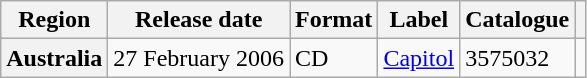<table class="wikitable plainrowheaders">
<tr>
<th>Region</th>
<th>Release date</th>
<th>Format</th>
<th>Label</th>
<th>Catalogue</th>
<th></th>
</tr>
<tr>
<th scope="row">Australia</th>
<td>27 February 2006</td>
<td>CD</td>
<td><a href='#'>Capitol</a></td>
<td>3575032</td>
<td></td>
</tr>
</table>
